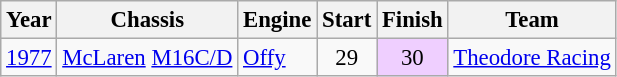<table class="wikitable" style="font-size: 95%;">
<tr>
<th>Year</th>
<th>Chassis</th>
<th>Engine</th>
<th>Start</th>
<th>Finish</th>
<th>Team</th>
</tr>
<tr>
<td><a href='#'>1977</a></td>
<td><a href='#'>McLaren</a> <a href='#'>M16C/D</a></td>
<td><a href='#'>Offy</a></td>
<td align=center>29</td>
<td align=center bgcolor="#EFCFFF">30</td>
<td><a href='#'>Theodore Racing</a></td>
</tr>
</table>
